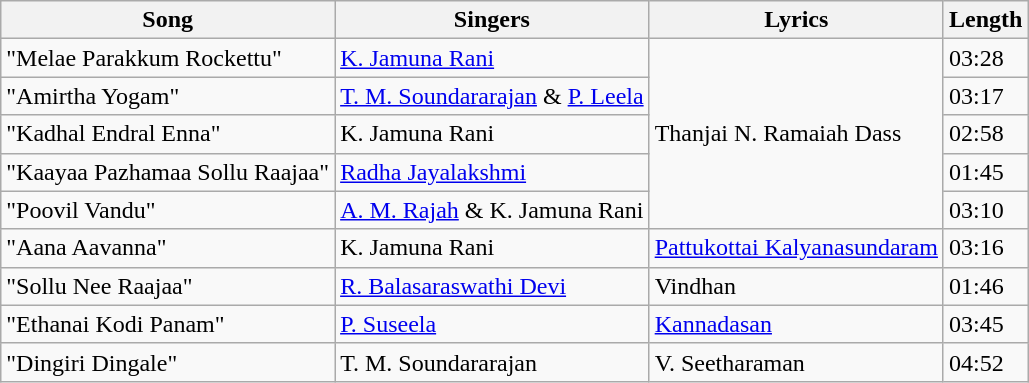<table class="wikitable">
<tr>
<th>Song</th>
<th>Singers</th>
<th>Lyrics</th>
<th>Length</th>
</tr>
<tr>
<td>"Melae Parakkum Rockettu"</td>
<td><a href='#'>K. Jamuna Rani</a></td>
<td rowspan=5>Thanjai N. Ramaiah Dass</td>
<td>03:28</td>
</tr>
<tr>
<td>"Amirtha Yogam"</td>
<td><a href='#'>T. M. Soundararajan</a> & <a href='#'>P. Leela</a></td>
<td>03:17</td>
</tr>
<tr>
<td>"Kadhal Endral Enna"</td>
<td>K. Jamuna Rani</td>
<td>02:58</td>
</tr>
<tr>
<td>"Kaayaa Pazhamaa Sollu Raajaa"</td>
<td><a href='#'>Radha Jayalakshmi</a></td>
<td>01:45</td>
</tr>
<tr>
<td>"Poovil Vandu"</td>
<td><a href='#'>A. M. Rajah</a> & K. Jamuna Rani</td>
<td>03:10</td>
</tr>
<tr>
<td>"Aana Aavanna"</td>
<td>K. Jamuna Rani</td>
<td><a href='#'>Pattukottai Kalyanasundaram</a></td>
<td>03:16</td>
</tr>
<tr>
<td>"Sollu Nee Raajaa"</td>
<td><a href='#'>R. Balasaraswathi Devi</a></td>
<td>Vindhan</td>
<td>01:46</td>
</tr>
<tr>
<td>"Ethanai Kodi Panam"</td>
<td><a href='#'>P. Suseela</a></td>
<td><a href='#'>Kannadasan</a></td>
<td>03:45</td>
</tr>
<tr>
<td>"Dingiri Dingale"</td>
<td>T. M. Soundararajan</td>
<td>V. Seetharaman</td>
<td>04:52</td>
</tr>
</table>
